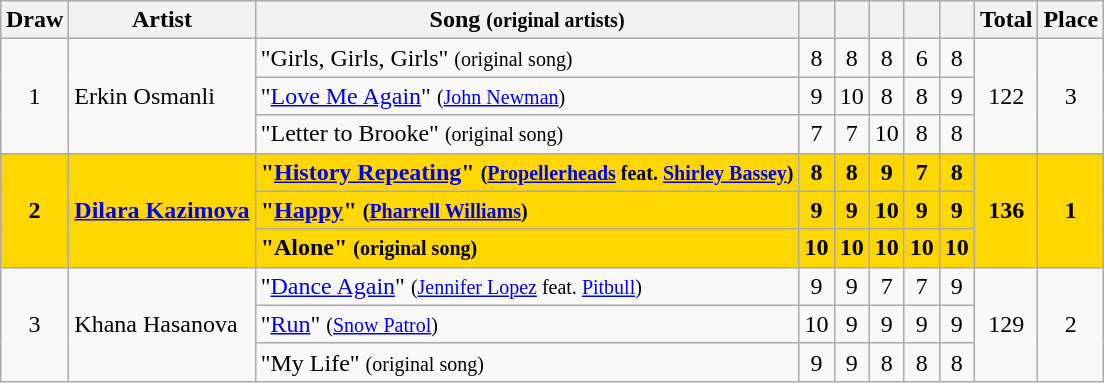<table class="sortable wikitable" style="margin: 1em auto 1em auto; text-align:center;">
<tr>
<th>Draw</th>
<th>Artist</th>
<th>Song <small>(original artists)</small></th>
<th><small></small></th>
<th><small></small></th>
<th><small></small></th>
<th><small></small></th>
<th><small></small></th>
<th>Total</th>
<th>Place</th>
</tr>
<tr>
<td rowspan="3">1</td>
<td align="left" rowspan="3">Erkin Osmanli</td>
<td align="left">"Girls, Girls, Girls" <small>(original song)</small></td>
<td>8</td>
<td>8</td>
<td>8</td>
<td>6</td>
<td>8</td>
<td rowspan="3">122</td>
<td rowspan="3">3</td>
</tr>
<tr>
<td align="left">"<a href='#'>Love Me Again</a>" <small>(<a href='#'>John Newman</a>)</small></td>
<td>9</td>
<td>10</td>
<td>8</td>
<td>8</td>
<td>9</td>
</tr>
<tr>
<td align="left">"Letter to Brooke" <small>(original song)</small></td>
<td>7</td>
<td>7</td>
<td>10</td>
<td>8</td>
<td>8</td>
</tr>
<tr style="font-weight:bold; background:gold;">
<td rowspan="3">2</td>
<td align="left" rowspan="3"><a href='#'>Dilara Kazimova</a></td>
<td align="left">"<a href='#'>History Repeating</a>" <small>(<a href='#'>Propellerheads</a> feat. <a href='#'>Shirley Bassey</a>)</small></td>
<td>8</td>
<td>8</td>
<td>9</td>
<td>7</td>
<td>8</td>
<td rowspan="3">136</td>
<td rowspan="3">1</td>
</tr>
<tr style="font-weight:bold; background:gold;">
<td align="left">"<a href='#'>Happy</a>" <small>(<a href='#'>Pharrell Williams</a>)</small></td>
<td>9</td>
<td>9</td>
<td>10</td>
<td>9</td>
<td>9</td>
</tr>
<tr style="font-weight:bold; background:gold;">
<td align="left">"Alone" <small>(original song)</small></td>
<td>10</td>
<td>10</td>
<td>10</td>
<td>10</td>
<td>10</td>
</tr>
<tr>
<td rowspan="3">3</td>
<td align="left" rowspan="3">Khana Hasanova</td>
<td align="left">"<a href='#'>Dance Again</a>" <small>(<a href='#'>Jennifer Lopez</a> feat. <a href='#'>Pitbull</a>)</small></td>
<td>9</td>
<td>9</td>
<td>7</td>
<td>7</td>
<td>9</td>
<td rowspan="3">129</td>
<td rowspan="3">2</td>
</tr>
<tr>
<td align="left">"<a href='#'>Run</a>" <small>(<a href='#'>Snow Patrol</a>)</small></td>
<td>10</td>
<td>9</td>
<td>9</td>
<td>9</td>
<td>9</td>
</tr>
<tr>
<td align="left">"My Life" <small>(original song)</small></td>
<td>9</td>
<td>9</td>
<td>8</td>
<td>8</td>
<td>8</td>
</tr>
</table>
